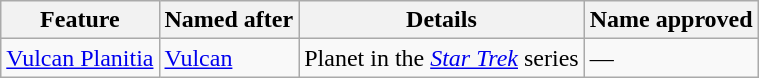<table class="wikitable">
<tr>
<th>Feature</th>
<th>Named after</th>
<th>Details</th>
<th>Name approved<br></th>
</tr>
<tr>
<td><a href='#'>Vulcan Planitia</a></td>
<td><a href='#'>Vulcan</a></td>
<td>Planet in the <em><a href='#'>Star Trek</a></em> series</td>
<td>—</td>
</tr>
</table>
